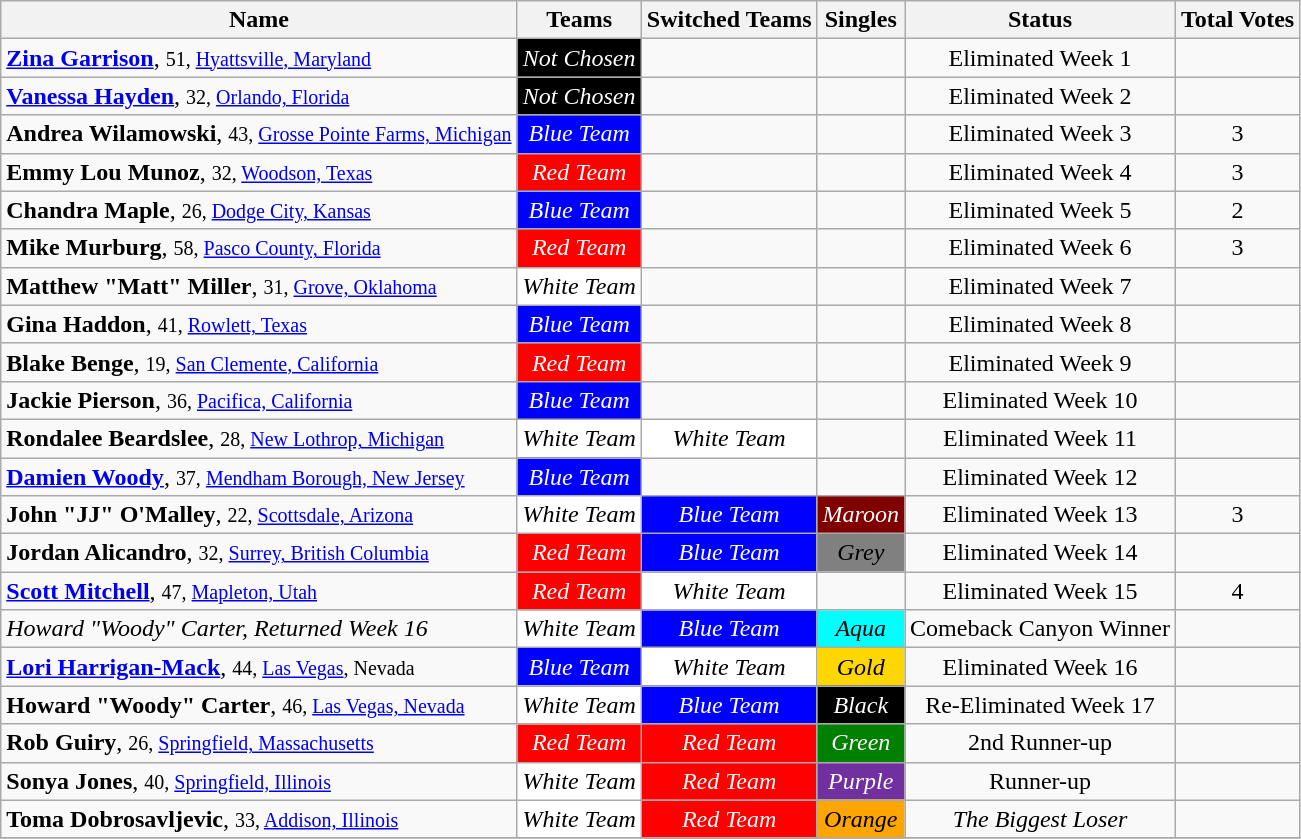<table class="wikitable sortable" style="text-align:center" align="center">
<tr>
<th>Name</th>
<th>Teams</th>
<th>Switched Teams</th>
<th>Singles</th>
<th>Status</th>
<th>Total Votes</th>
</tr>
<tr>
<td align="left"><strong><a href='#'>Zina Garrison</a></strong>, <small>51, <a href='#'>Hyattsville, Maryland</a></small></td>
<td style="background:black;color:white;"><em>Not Chosen</em></td>
<td></td>
<td></td>
<td>Eliminated Week 1</td>
<td></td>
</tr>
<tr>
<td align="left"><strong><a href='#'>Vanessa Hayden</a></strong>, <small>32, <a href='#'>Orlando, Florida</a></small></td>
<td style="background:black;color:white;"><em>Not Chosen</em></td>
<td></td>
<td></td>
<td>Eliminated Week 2</td>
<td></td>
</tr>
<tr>
<td align="left"><strong>Andrea Wilamowski</strong>, <small>43, <a href='#'>Grosse Pointe Farms, Michigan</a></small></td>
<td style="background:blue;color:white;"><em>Blue Team</em></td>
<td></td>
<td></td>
<td>Eliminated Week 3</td>
<td>3</td>
</tr>
<tr>
<td align="left"><strong>Emmy Lou Munoz</strong>, <small>32, <a href='#'>Woodson, Texas</a></small></td>
<td style="background:red;color:white;"><em>Red Team</em></td>
<td></td>
<td></td>
<td>Eliminated Week 4</td>
<td>3</td>
</tr>
<tr>
<td align="left"><strong>Chandra Maple</strong>, <small>26, <a href='#'>Dodge City, Kansas</a></small></td>
<td style="background:blue;color:white;"><em>Blue Team</em></td>
<td></td>
<td></td>
<td>Eliminated Week 5</td>
<td>2</td>
</tr>
<tr>
<td align="left"><strong>Mike Murburg</strong>, <small>58, <a href='#'>Pasco County, Florida</a></small></td>
<td style="background:red;color:white;"><em>Red Team</em></td>
<td></td>
<td></td>
<td>Eliminated Week 6</td>
<td>3</td>
</tr>
<tr>
<td align="left"><strong>Matthew "Matt" Miller</strong>, <small>31, <a href='#'>Grove, Oklahoma</a></small></td>
<td style="background:white;color:black;"><em>White Team</em></td>
<td></td>
<td></td>
<td>Eliminated Week 7</td>
<td></td>
</tr>
<tr>
<td align="left"><strong>Gina Haddon</strong>, <small>41, <a href='#'>Rowlett, Texas</a></small></td>
<td style="background:blue;color:white;"><em>Blue Team</em></td>
<td></td>
<td></td>
<td>Eliminated Week 8</td>
<td></td>
</tr>
<tr>
<td align="left"><strong>Blake Benge</strong>, <small>19, <a href='#'>San Clemente, California</a></small></td>
<td style="background:red;color:white;"><em>Red Team</em></td>
<td></td>
<td></td>
<td>Eliminated Week 9</td>
<td></td>
</tr>
<tr>
<td align="left"><strong>Jackie Pierson</strong>, <small>36, <a href='#'>Pacifica, California</a></small></td>
<td style="background:blue;color:white;"><em>Blue Team</em></td>
<td></td>
<td></td>
<td>Eliminated Week 10</td>
<td></td>
</tr>
<tr>
<td align="left"><strong>Rondalee Beardslee</strong>, <small>28, <a href='#'>New Lothrop, Michigan</a></small></td>
<td style="background:white;color:black;"><em>White Team</em></td>
<td style="background:white;color:black;"><em>White Team</em></td>
<td></td>
<td>Eliminated Week 11</td>
<td></td>
</tr>
<tr>
<td align="left"><strong><a href='#'>Damien Woody</a></strong>, <small>37, <a href='#'>Mendham Borough, New Jersey</a></small></td>
<td style="background:blue;color:white;"><em>Blue Team</em></td>
<td></td>
<td></td>
<td>Eliminated Week 12</td>
<td></td>
</tr>
<tr>
<td align="left"><strong>John "JJ" O'Malley</strong>, <small>22, <a href='#'>Scottsdale, Arizona</a></small></td>
<td style="background:white;color:black;"><em>White Team</em></td>
<td style="background:blue;color:white;"><em>Blue Team</em></td>
<td style="background:Maroon;color:white;"><em>Maroon</em></td>
<td>Eliminated Week 13</td>
<td>3</td>
</tr>
<tr>
<td align="left"><strong>Jordan Alicandro</strong>, <small>32, <a href='#'>Surrey, British Columbia</a></small></td>
<td style="background:red;color:white;"><em>Red Team</em></td>
<td style="background:blue;color:white;"><em>Blue Team</em></td>
<td style="background:gray;color:black;"><em>Grey</em></td>
<td>Eliminated Week 14</td>
<td></td>
</tr>
<tr>
<td align="left"><strong><a href='#'>Scott Mitchell</a></strong>, <small>47, <a href='#'>Mapleton, Utah</a></small></td>
<td style="background:red;color:white;"><em>Red Team</em></td>
<td style="background:White;color:black;"><em>White Team</em></td>
<td></td>
<td>Eliminated Week 15</td>
<td>4</td>
</tr>
<tr>
<td align="left"><em>Howard "Woody" Carter, Returned Week 16</em></td>
<td style="background:white;color:black;"><em>White Team</em></td>
<td style="background:blue;color:white;"><em>Blue Team</em></td>
<td style="background:aqua;color:black;"><em>Aqua</em></td>
<td>Comeback Canyon Winner</td>
<td></td>
</tr>
<tr>
<td align="left"><strong><a href='#'>Lori Harrigan-Mack</a></strong>, <small>44, <a href='#'>Las Vegas</a>, Nevada</small></td>
<td style="background:blue;color:white;"><em>Blue Team</em></td>
<td style="background:White;color:black;"><em>White Team</em></td>
<td style="background:gold;color:black;"><em>Gold</em></td>
<td>Eliminated Week 16</td>
<td></td>
</tr>
<tr>
<td align="left"><strong>Howard "Woody" Carter</strong>, <small>46, <a href='#'>Las Vegas, Nevada</a></small></td>
<td style="background:white;color:black;"><em>White Team</em></td>
<td style="background:blue;color:white;"><em>Blue Team</em></td>
<td style="background:black;color:white;"><em>Black</em></td>
<td>Re-Eliminated Week 17</td>
<td></td>
</tr>
<tr>
<td align="left"><strong>Rob Guiry</strong>, <small>26, <a href='#'>Springfield, Massachusetts</a></small></td>
<td style="background:red;color:white;"><em>Red Team</em></td>
<td style="background:Red;color:white;"><em>Red Team</em></td>
<td style="background:green;color:white;"><em>Green</em></td>
<td>2nd Runner-up</td>
<td></td>
</tr>
<tr>
<td align="left"><strong>Sonya Jones</strong>, <small>40, <a href='#'>Springfield, Illinois</a></small></td>
<td style="background:white;color:black;"><em>White Team</em></td>
<td style="background:Red;color:white;"><em>Red Team</em></td>
<td style="background:#7030A0;color:white;"><em>Purple</em></td>
<td>Runner-up</td>
<td></td>
</tr>
<tr>
<td align="left"><strong>Toma Dobrosavljevic</strong>, <small>33, <a href='#'>Addison, Illinois</a></small></td>
<td style="background:white;color:black;"><em>White Team</em></td>
<td style="background:Red;color:white;"><em>Red Team</em></td>
<td style="background:orange;color:black;"><em>Orange</em></td>
<td><em>The Biggest Loser</em></td>
<td></td>
</tr>
<tr>
</tr>
</table>
